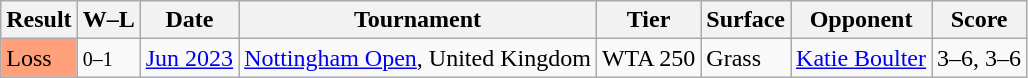<table class="sortable wikitable">
<tr>
<th>Result</th>
<th class="unsortable">W–L</th>
<th>Date</th>
<th>Tournament</th>
<th>Tier</th>
<th>Surface</th>
<th>Opponent</th>
<th class="unsortable">Score</th>
</tr>
<tr>
<td style="background:#ffa07a;">Loss</td>
<td><small>0–1</small></td>
<td><a href='#'>Jun 2023</a></td>
<td><a href='#'>Nottingham Open</a>, United Kingdom</td>
<td>WTA 250</td>
<td>Grass</td>
<td> <a href='#'>Katie Boulter</a></td>
<td>3–6, 3–6</td>
</tr>
</table>
